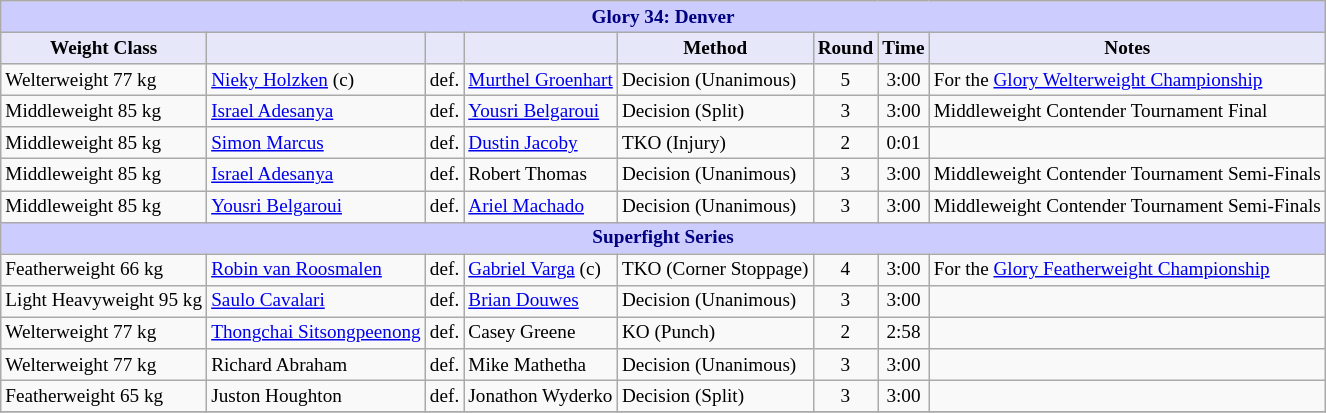<table class="wikitable" style="font-size: 80%;">
<tr>
<th colspan="8" style="background-color: #ccf; color: #000080; text-align: center;"><strong>Glory 34: Denver</strong></th>
</tr>
<tr>
<th colspan="1" style="background-color: #E6E8FA; color: #000000; text-align: center;">Weight Class</th>
<th colspan="1" style="background-color: #E6E8FA; color: #000000; text-align: center;"></th>
<th colspan="1" style="background-color: #E6E8FA; color: #000000; text-align: center;"></th>
<th colspan="1" style="background-color: #E6E8FA; color: #000000; text-align: center;"></th>
<th colspan="1" style="background-color: #E6E8FA; color: #000000; text-align: center;">Method</th>
<th colspan="1" style="background-color: #E6E8FA; color: #000000; text-align: center;">Round</th>
<th colspan="1" style="background-color: #E6E8FA; color: #000000; text-align: center;">Time</th>
<th colspan="1" style="background-color: #E6E8FA; color: #000000; text-align: center;">Notes</th>
</tr>
<tr>
<td>Welterweight 77 kg</td>
<td> <a href='#'>Nieky Holzken</a> (c)</td>
<td align=center>def.</td>
<td> <a href='#'>Murthel Groenhart</a></td>
<td>Decision (Unanimous)</td>
<td align=center>5</td>
<td align=center>3:00</td>
<td>For the <a href='#'>Glory Welterweight Championship</a></td>
</tr>
<tr>
<td>Middleweight 85 kg</td>
<td> <a href='#'>Israel Adesanya</a></td>
<td align=center>def.</td>
<td> <a href='#'>Yousri Belgaroui</a></td>
<td>Decision (Split)</td>
<td align=center>3</td>
<td align=center>3:00</td>
<td>Middleweight Contender Tournament Final</td>
</tr>
<tr>
<td>Middleweight 85 kg</td>
<td> <a href='#'>Simon Marcus</a></td>
<td align=center>def.</td>
<td> <a href='#'>Dustin Jacoby</a></td>
<td>TKO (Injury)</td>
<td align=center>2</td>
<td align=center>0:01</td>
<td></td>
</tr>
<tr>
<td>Middleweight 85 kg</td>
<td> <a href='#'>Israel Adesanya</a></td>
<td align=center>def.</td>
<td> Robert Thomas</td>
<td>Decision (Unanimous)</td>
<td align=center>3</td>
<td align=center>3:00</td>
<td>Middleweight Contender Tournament Semi-Finals</td>
</tr>
<tr>
<td>Middleweight 85 kg</td>
<td> <a href='#'>Yousri Belgaroui</a></td>
<td align=center>def.</td>
<td> <a href='#'>Ariel Machado</a></td>
<td>Decision (Unanimous)</td>
<td align=center>3</td>
<td align=center>3:00</td>
<td>Middleweight Contender Tournament Semi-Finals</td>
</tr>
<tr>
<th colspan="8" style="background-color: #ccf; color: #000080; text-align: center;"><strong>Superfight Series</strong></th>
</tr>
<tr>
<td>Featherweight 66 kg</td>
<td> <a href='#'>Robin van Roosmalen</a></td>
<td align=center>def.</td>
<td> <a href='#'>Gabriel Varga</a> (c)</td>
<td>TKO (Corner Stoppage)</td>
<td align=center>4</td>
<td align=center>3:00</td>
<td>For the <a href='#'>Glory Featherweight Championship</a></td>
</tr>
<tr>
<td>Light Heavyweight 95 kg</td>
<td> <a href='#'>Saulo Cavalari</a></td>
<td align=center>def.</td>
<td> <a href='#'>Brian Douwes</a></td>
<td>Decision (Unanimous)</td>
<td align=center>3</td>
<td align=center>3:00</td>
<td></td>
</tr>
<tr>
<td>Welterweight 77 kg</td>
<td> <a href='#'>Thongchai Sitsongpeenong</a></td>
<td align=center>def.</td>
<td> Casey Greene</td>
<td>KO (Punch)</td>
<td align=center>2</td>
<td align=center>2:58</td>
<td></td>
</tr>
<tr>
<td>Welterweight 77 kg</td>
<td> Richard Abraham</td>
<td align=center>def.</td>
<td> Mike Mathetha</td>
<td>Decision (Unanimous)</td>
<td align=center>3</td>
<td align=center>3:00</td>
<td></td>
</tr>
<tr>
<td>Featherweight 65 kg</td>
<td> Juston Houghton</td>
<td align=center>def.</td>
<td> Jonathon Wyderko</td>
<td>Decision (Split)</td>
<td align=center>3</td>
<td align=center>3:00</td>
<td></td>
</tr>
<tr>
</tr>
</table>
